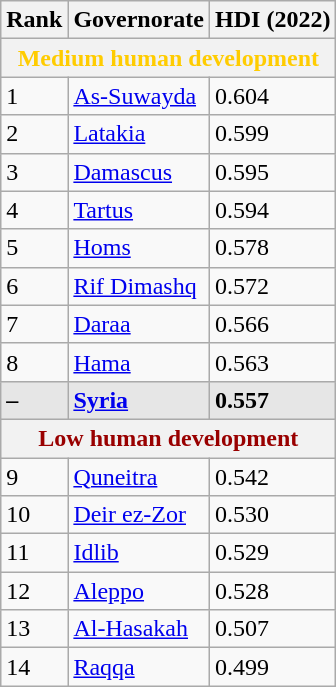<table class="wikitable sortable">
<tr>
<th>Rank</th>
<th><strong>Governorate</strong></th>
<th>HDI (2022)</th>
</tr>
<tr>
<th colspan="3" style="color:#fc0;">Medium human development</th>
</tr>
<tr>
<td>1</td>
<td><a href='#'>As-Suwayda</a></td>
<td>0.604</td>
</tr>
<tr>
<td>2</td>
<td><a href='#'>Latakia</a></td>
<td>0.599</td>
</tr>
<tr>
<td>3</td>
<td><a href='#'>Damascus</a></td>
<td>0.595</td>
</tr>
<tr>
<td>4</td>
<td><a href='#'>Tartus</a></td>
<td>0.594</td>
</tr>
<tr>
<td>5</td>
<td><a href='#'>Homs</a></td>
<td>0.578</td>
</tr>
<tr>
<td>6</td>
<td><a href='#'>Rif Dimashq</a></td>
<td>0.572</td>
</tr>
<tr>
<td>7</td>
<td><a href='#'>Daraa</a></td>
<td>0.566</td>
</tr>
<tr>
<td>8</td>
<td><a href='#'>Hama</a></td>
<td>0.563</td>
</tr>
<tr style="background:#e6e6e6">
<td><strong>–</strong></td>
<td><strong> <a href='#'>Syria</a></strong></td>
<td><strong>0.557</strong></td>
</tr>
<tr>
<th colspan="3" style="color:#900;">Low human development</th>
</tr>
<tr>
<td>9</td>
<td><a href='#'>Quneitra</a></td>
<td>0.542</td>
</tr>
<tr>
<td>10</td>
<td><a href='#'>Deir ez-Zor</a></td>
<td>0.530</td>
</tr>
<tr>
<td>11</td>
<td><a href='#'>Idlib</a></td>
<td>0.529</td>
</tr>
<tr>
<td>12</td>
<td><a href='#'>Aleppo</a></td>
<td>0.528</td>
</tr>
<tr>
<td>13</td>
<td><a href='#'>Al-Hasakah</a></td>
<td>0.507</td>
</tr>
<tr>
<td>14</td>
<td><a href='#'>Raqqa</a></td>
<td>0.499</td>
</tr>
</table>
